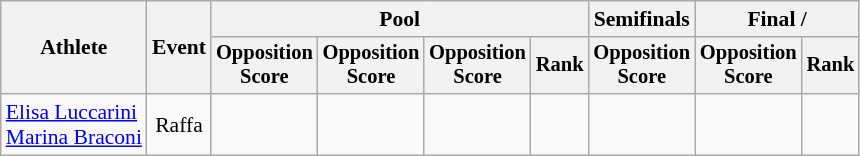<table class=wikitable style="font-size:90%">
<tr>
<th rowspan="2">Athlete</th>
<th rowspan="2">Event</th>
<th colspan="4">Pool</th>
<th>Semifinals</th>
<th colspan="2">Final / </th>
</tr>
<tr style="font-size:95%">
<th>Opposition<br>Score</th>
<th>Opposition<br>Score</th>
<th>Opposition<br>Score</th>
<th>Rank</th>
<th>Opposition<br>Score</th>
<th>Opposition<br>Score</th>
<th>Rank</th>
</tr>
<tr align=center>
<td align=left><a href='#'>Elisa Luccarini</a><br><a href='#'>Marina Braconi</a></td>
<td>Raffa</td>
<td></td>
<td></td>
<td></td>
<td></td>
<td></td>
<td></td>
<td></td>
</tr>
</table>
